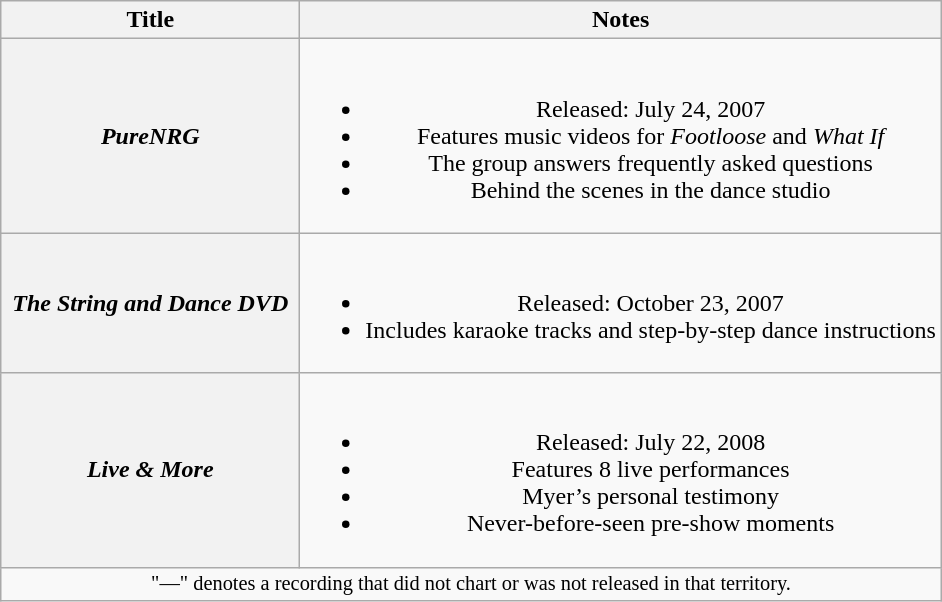<table class="wikitable plainrowheaders" style="text-align:center;">
<tr>
<th scope="col" style="width:12em;">Title</th>
<th>Notes</th>
</tr>
<tr>
<th scope="row"><em>PureNRG</em></th>
<td><br><ul><li>Released: July 24, 2007</li><li>Features music videos for <em>Footloose</em> and <em>What If</em></li><li>The group answers frequently asked questions</li><li>Behind the scenes in the dance studio</li></ul></td>
</tr>
<tr>
<th scope="row"><em>The String and Dance DVD</em></th>
<td><br><ul><li>Released: October 23, 2007</li><li>Includes karaoke tracks and step-by-step dance instructions</li></ul></td>
</tr>
<tr>
<th scope="row"><em>Live & More</em></th>
<td><br><ul><li>Released: July 22, 2008</li><li>Features 8 live performances</li><li>Myer’s personal testimony</li><li>Never-before-seen pre-show moments</li></ul></td>
</tr>
<tr>
<td colspan="6" style="font-size:85%">"—" denotes a recording that did not chart or was not released in that territory.</td>
</tr>
</table>
